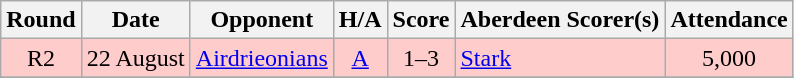<table class="wikitable" style="text-align:center">
<tr>
<th>Round</th>
<th>Date</th>
<th>Opponent</th>
<th>H/A</th>
<th>Score</th>
<th>Aberdeen Scorer(s)</th>
<th>Attendance</th>
</tr>
<tr bgcolor=#FFCCCC>
<td>R2</td>
<td align=left>22 August</td>
<td align=left><a href='#'>Airdrieonians</a></td>
<td><a href='#'>A</a></td>
<td>1–3</td>
<td align=left><a href='#'>Stark</a></td>
<td>5,000</td>
</tr>
<tr>
</tr>
</table>
